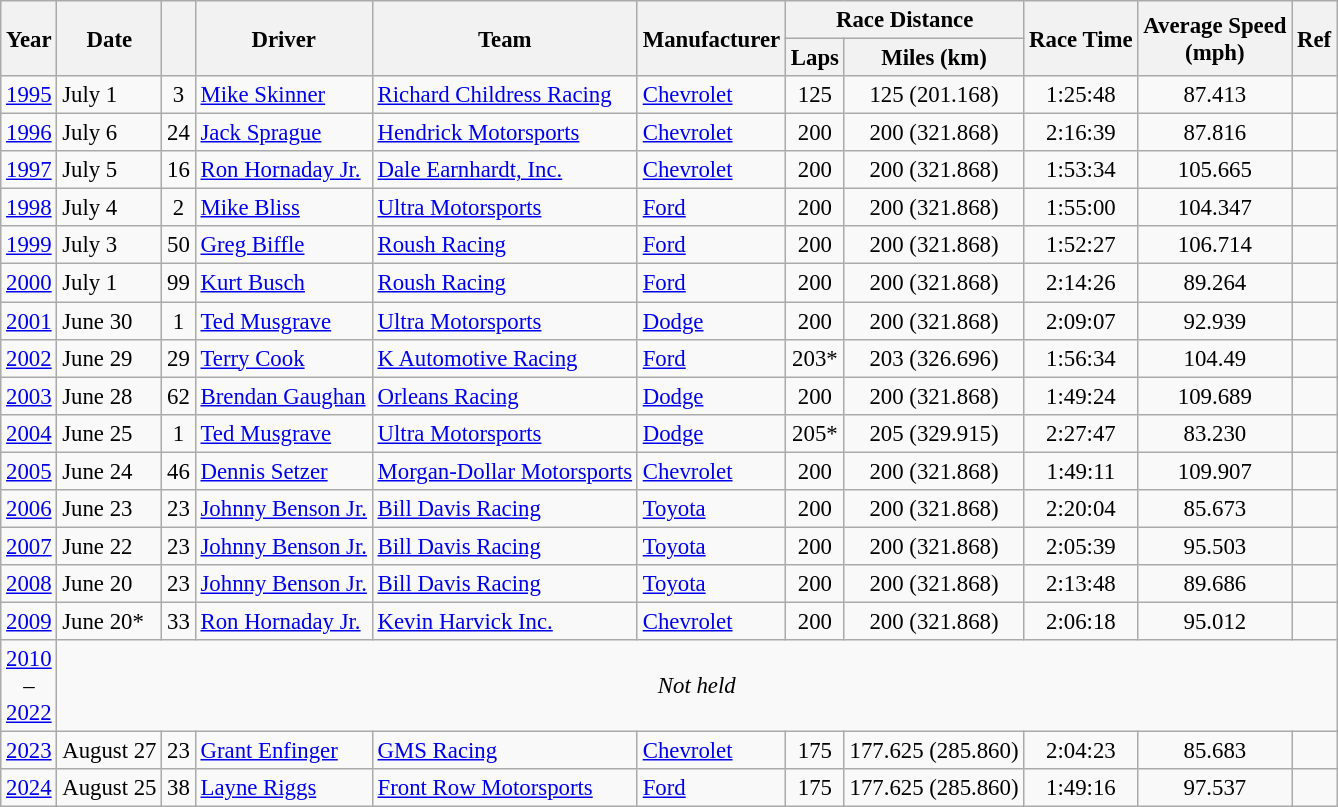<table class="wikitable" style="font-size: 95%;">
<tr>
<th rowspan=2>Year</th>
<th rowspan=2>Date</th>
<th rowspan=2></th>
<th rowspan=2>Driver</th>
<th rowspan=2>Team</th>
<th rowspan=2>Manufacturer</th>
<th colspan=2>Race Distance</th>
<th rowspan=2>Race Time</th>
<th rowspan=2>Average Speed<br>(mph)</th>
<th rowspan=2>Ref</th>
</tr>
<tr>
<th>Laps</th>
<th>Miles (km)</th>
</tr>
<tr>
<td><a href='#'>1995</a></td>
<td>July 1</td>
<td align=center>3</td>
<td><a href='#'>Mike Skinner</a></td>
<td><a href='#'>Richard Childress Racing</a></td>
<td><a href='#'>Chevrolet</a></td>
<td align="center">125</td>
<td align="center">125 (201.168)</td>
<td align="center">1:25:48</td>
<td align="center">87.413</td>
<td align="center"></td>
</tr>
<tr>
<td><a href='#'>1996</a></td>
<td>July 6</td>
<td align=center>24</td>
<td><a href='#'>Jack Sprague</a></td>
<td><a href='#'>Hendrick Motorsports</a></td>
<td><a href='#'>Chevrolet</a></td>
<td align="center">200</td>
<td align="center">200 (321.868)</td>
<td align="center">2:16:39</td>
<td align="center">87.816</td>
<td align="center"></td>
</tr>
<tr>
<td><a href='#'>1997</a></td>
<td>July 5</td>
<td align=center>16</td>
<td><a href='#'>Ron Hornaday Jr.</a></td>
<td><a href='#'>Dale Earnhardt, Inc.</a></td>
<td><a href='#'>Chevrolet</a></td>
<td align="center">200</td>
<td align="center">200 (321.868)</td>
<td align="center">1:53:34</td>
<td align="center">105.665</td>
<td align="center"></td>
</tr>
<tr>
<td><a href='#'>1998</a></td>
<td>July 4</td>
<td align=center>2</td>
<td><a href='#'>Mike Bliss</a></td>
<td><a href='#'>Ultra Motorsports</a></td>
<td><a href='#'>Ford</a></td>
<td align="center">200</td>
<td align="center">200 (321.868)</td>
<td align="center">1:55:00</td>
<td align="center">104.347</td>
<td align="center"></td>
</tr>
<tr>
<td><a href='#'>1999</a></td>
<td>July 3</td>
<td align=center>50</td>
<td><a href='#'>Greg Biffle</a></td>
<td><a href='#'>Roush Racing</a></td>
<td><a href='#'>Ford</a></td>
<td align="center">200</td>
<td align="center">200 (321.868)</td>
<td align="center">1:52:27</td>
<td align="center">106.714</td>
<td align="center"></td>
</tr>
<tr>
<td><a href='#'>2000</a></td>
<td>July 1</td>
<td align=center>99</td>
<td><a href='#'>Kurt Busch</a></td>
<td><a href='#'>Roush Racing</a></td>
<td><a href='#'>Ford</a></td>
<td align="center">200</td>
<td align="center">200 (321.868)</td>
<td align="center">2:14:26</td>
<td align="center">89.264</td>
<td align="center"></td>
</tr>
<tr>
<td><a href='#'>2001</a></td>
<td>June 30</td>
<td align=center>1</td>
<td><a href='#'>Ted Musgrave</a></td>
<td><a href='#'>Ultra Motorsports</a></td>
<td><a href='#'>Dodge</a></td>
<td align="center">200</td>
<td align="center">200 (321.868)</td>
<td align="center">2:09:07</td>
<td align="center">92.939</td>
<td align="center"></td>
</tr>
<tr>
<td><a href='#'>2002</a></td>
<td>June 29</td>
<td align=center>29</td>
<td><a href='#'>Terry Cook</a></td>
<td><a href='#'>K Automotive Racing</a></td>
<td><a href='#'>Ford</a></td>
<td align="center">203*</td>
<td align="center">203 (326.696)</td>
<td align="center">1:56:34</td>
<td align="center">104.49</td>
<td align="center"></td>
</tr>
<tr>
<td><a href='#'>2003</a></td>
<td>June 28</td>
<td align=center>62</td>
<td><a href='#'>Brendan Gaughan</a></td>
<td><a href='#'>Orleans Racing</a></td>
<td><a href='#'>Dodge</a></td>
<td align="center">200</td>
<td align="center">200 (321.868)</td>
<td align="center">1:49:24</td>
<td align="center">109.689</td>
<td align="center"></td>
</tr>
<tr>
<td><a href='#'>2004</a></td>
<td>June 25</td>
<td align=center>1</td>
<td><a href='#'>Ted Musgrave</a></td>
<td><a href='#'>Ultra Motorsports</a></td>
<td><a href='#'>Dodge</a></td>
<td align="center">205*</td>
<td align="center">205 (329.915)</td>
<td align="center">2:27:47</td>
<td align="center">83.230</td>
<td align="center"></td>
</tr>
<tr>
<td><a href='#'>2005</a></td>
<td>June 24</td>
<td align=center>46</td>
<td><a href='#'>Dennis Setzer</a></td>
<td><a href='#'>Morgan-Dollar Motorsports</a></td>
<td><a href='#'>Chevrolet</a></td>
<td align="center">200</td>
<td align="center">200 (321.868)</td>
<td align="center">1:49:11</td>
<td align="center">109.907</td>
<td align="center"></td>
</tr>
<tr>
<td><a href='#'>2006</a></td>
<td>June 23</td>
<td align=center>23</td>
<td><a href='#'>Johnny Benson Jr.</a></td>
<td><a href='#'>Bill Davis Racing</a></td>
<td><a href='#'>Toyota</a></td>
<td align="center">200</td>
<td align="center">200 (321.868)</td>
<td align="center">2:20:04</td>
<td align="center">85.673</td>
<td align="center"></td>
</tr>
<tr>
<td><a href='#'>2007</a></td>
<td>June 22</td>
<td align=center>23</td>
<td><a href='#'>Johnny Benson Jr.</a></td>
<td><a href='#'>Bill Davis Racing</a></td>
<td><a href='#'>Toyota</a></td>
<td align="center">200</td>
<td align="center">200 (321.868)</td>
<td align="center">2:05:39</td>
<td align="center">95.503</td>
<td align="center"></td>
</tr>
<tr>
<td><a href='#'>2008</a></td>
<td>June 20</td>
<td align=center>23</td>
<td><a href='#'>Johnny Benson Jr.</a></td>
<td><a href='#'>Bill Davis Racing</a></td>
<td><a href='#'>Toyota</a></td>
<td align="center">200</td>
<td align="center">200 (321.868)</td>
<td align="center">2:13:48</td>
<td align="center">89.686</td>
<td align="center"></td>
</tr>
<tr>
<td><a href='#'>2009</a></td>
<td>June 20*</td>
<td align=center>33</td>
<td><a href='#'>Ron Hornaday Jr.</a></td>
<td><a href='#'>Kevin Harvick Inc.</a></td>
<td><a href='#'>Chevrolet</a></td>
<td align="center">200</td>
<td align="center">200 (321.868)</td>
<td align="center">2:06:18</td>
<td align="center">95.012</td>
<td align="center"></td>
</tr>
<tr>
<td align=center><a href='#'>2010</a><br>–<br><a href='#'>2022</a></td>
<td colspan=10 align=center><em>Not held</em></td>
</tr>
<tr>
<td><a href='#'>2023</a></td>
<td>August 27</td>
<td align=center>23</td>
<td><a href='#'>Grant Enfinger</a></td>
<td><a href='#'>GMS Racing</a></td>
<td><a href='#'>Chevrolet</a></td>
<td align=center>175</td>
<td align=center>177.625 (285.860)</td>
<td align=center>2:04:23</td>
<td align=center>85.683</td>
<td align=center></td>
</tr>
<tr>
<td><a href='#'>2024</a></td>
<td>August 25</td>
<td align=center>38</td>
<td><a href='#'>Layne Riggs</a></td>
<td><a href='#'>Front Row Motorsports</a></td>
<td><a href='#'>Ford</a></td>
<td align=center>175</td>
<td align=center>177.625 (285.860)</td>
<td align=center>1:49:16</td>
<td align=center>97.537</td>
<td align=center></td>
</tr>
</table>
